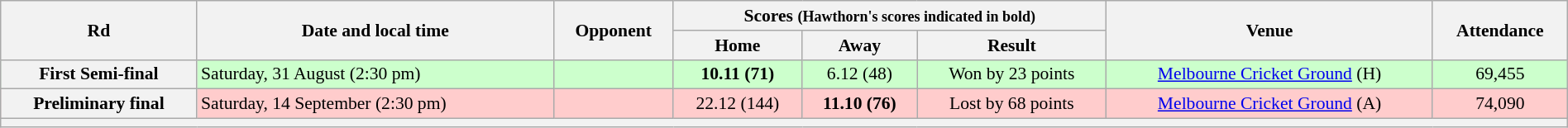<table class="wikitable" style="font-size:90%; text-align:center; width: 100%; margin-left: auto; margin-right: auto">
<tr>
<th rowspan="2">Rd</th>
<th rowspan="2">Date and local time</th>
<th rowspan="2">Opponent</th>
<th colspan="3">Scores <small>(Hawthorn's scores indicated in bold)</small></th>
<th rowspan="2">Venue</th>
<th rowspan="2">Attendance</th>
</tr>
<tr>
<th>Home</th>
<th>Away</th>
<th>Result</th>
</tr>
<tr style="background:#cfc">
<th>First Semi-final</th>
<td align=left>Saturday, 31 August (2:30 pm)</td>
<td align=left></td>
<td><strong>10.11 (71)</strong></td>
<td>6.12 (48)</td>
<td>Won by 23 points</td>
<td><a href='#'>Melbourne Cricket Ground</a> (H)</td>
<td>69,455</td>
</tr>
<tr style="background:#fcc;">
<th>Preliminary final</th>
<td align=left>Saturday, 14 September (2:30 pm)</td>
<td align=left></td>
<td>22.12 (144)</td>
<td><strong>11.10 (76)</strong></td>
<td>Lost by 68 points</td>
<td><a href='#'>Melbourne Cricket Ground</a> (A)</td>
<td>74,090</td>
</tr>
<tr>
<th colspan="8"></th>
</tr>
</table>
